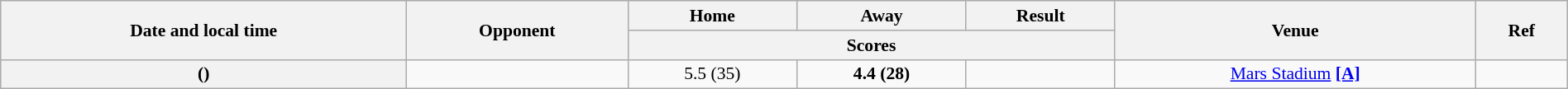<table class="wikitable plainrowheaders" style="font-size:90%; width:100%; text-align:center;">
<tr>
<th scope="col" rowspan="2">Date and local time</th>
<th scope="col" rowspan="2">Opponent</th>
<th scope="col">Home</th>
<th scope="col">Away</th>
<th scope="col">Result</th>
<th scope="col" rowspan="2">Venue</th>
<th scope="col" class="unsortable" rowspan=2>Ref</th>
</tr>
<tr>
<th scope="col" colspan="3">Scores</th>
</tr>
<tr>
<th scope="row"> ()</th>
<td align=left></td>
<td>5.5 (35)</td>
<td><strong>4.4 (28)</strong></td>
<td></td>
<td><a href='#'>Mars Stadium</a> <a href='#'><strong>[A]</strong></a></td>
<td></td>
</tr>
</table>
